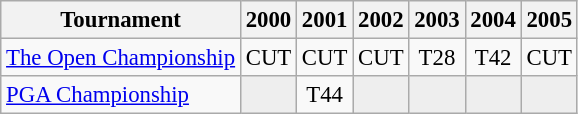<table class="wikitable" style="font-size:95%;text-align:center;">
<tr>
<th>Tournament</th>
<th>2000</th>
<th>2001</th>
<th>2002</th>
<th>2003</th>
<th>2004</th>
<th>2005</th>
</tr>
<tr>
<td align=left><a href='#'>The Open Championship</a></td>
<td>CUT</td>
<td>CUT</td>
<td>CUT</td>
<td>T28</td>
<td>T42</td>
<td>CUT</td>
</tr>
<tr>
<td align=left><a href='#'>PGA Championship</a></td>
<td style="background:#eeeeee;"></td>
<td>T44</td>
<td style="background:#eeeeee;"></td>
<td style="background:#eeeeee;"></td>
<td style="background:#eeeeee;"></td>
<td style="background:#eeeeee;"></td>
</tr>
</table>
